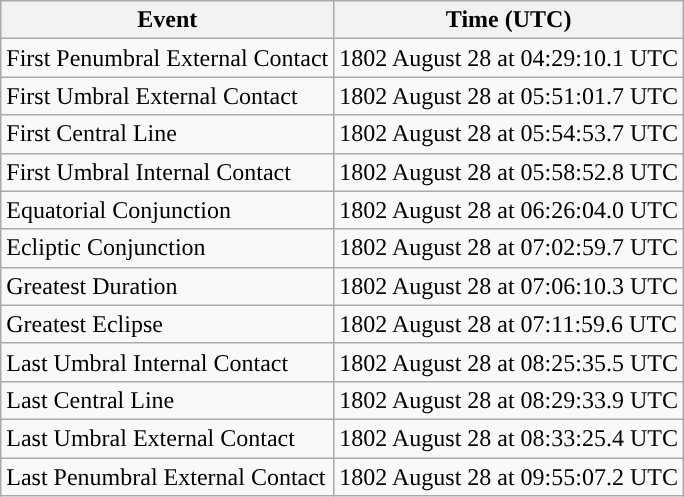<table class="wikitable">
<tr>
<th>Event</th>
<th>Time (UTC)</th>
</tr>
<tr>
<td>First Penumbral External Contact</td>
<td>1802 August 28 at 04:29:10.1 UTC</td>
</tr>
<tr>
<td>First Umbral External Contact</td>
<td>1802 August 28 at 05:51:01.7 UTC</td>
</tr>
<tr>
<td>First Central Line</td>
<td>1802 August 28 at 05:54:53.7 UTC</td>
</tr>
<tr>
<td>First Umbral Internal Contact</td>
<td>1802 August 28 at 05:58:52.8 UTC</td>
</tr>
<tr>
<td>Equatorial Conjunction</td>
<td>1802 August 28 at 06:26:04.0 UTC</td>
</tr>
<tr>
<td>Ecliptic Conjunction</td>
<td>1802 August 28 at 07:02:59.7 UTC</td>
</tr>
<tr>
<td>Greatest Duration</td>
<td>1802 August 28 at 07:06:10.3 UTC</td>
</tr>
<tr>
<td>Greatest Eclipse</td>
<td>1802 August 28 at 07:11:59.6 UTC</td>
</tr>
<tr>
<td>Last Umbral Internal Contact</td>
<td>1802 August 28 at 08:25:35.5 UTC</td>
</tr>
<tr>
<td>Last Central Line</td>
<td>1802 August 28 at 08:29:33.9 UTC</td>
</tr>
<tr>
<td>Last Umbral External Contact</td>
<td>1802 August 28 at 08:33:25.4 UTC</td>
</tr>
<tr>
<td>Last Penumbral External Contact</td>
<td>1802 August 28 at 09:55:07.2 UTC</td>
</tr>
</table>
